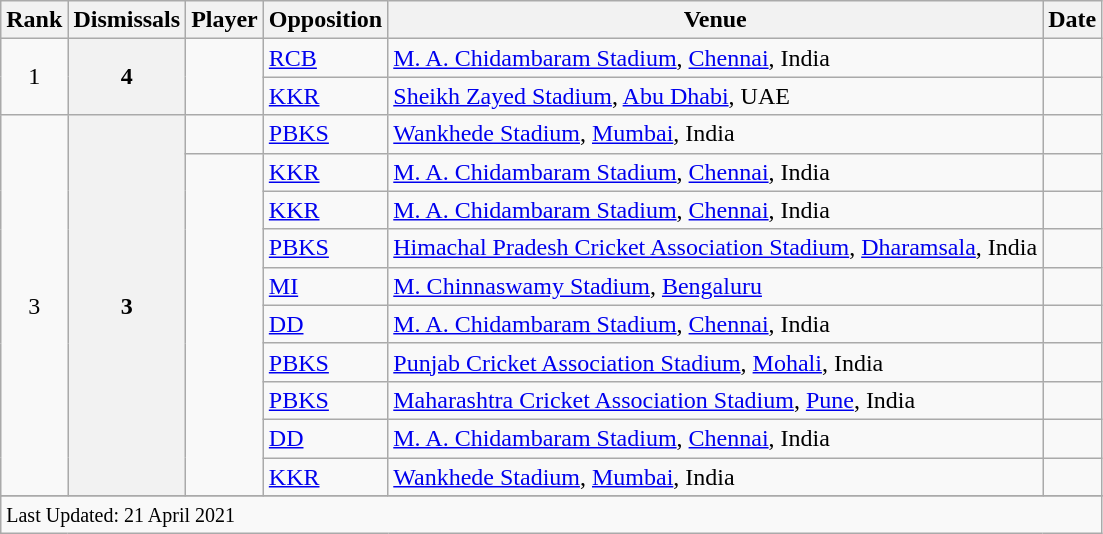<table class="wikitable">
<tr>
<th>Rank</th>
<th>Dismissals</th>
<th>Player</th>
<th>Opposition</th>
<th>Venue</th>
<th>Date</th>
</tr>
<tr>
<td align=center rowspan=2>1</td>
<th scope=row style=text-align:center; rowspan=2>4</th>
<td rowspan="2"></td>
<td><a href='#'>RCB</a></td>
<td><a href='#'>M. A. Chidambaram Stadium</a>, <a href='#'>Chennai</a>, India</td>
<td></td>
</tr>
<tr>
<td><a href='#'>KKR</a></td>
<td><a href='#'>Sheikh Zayed Stadium</a>, <a href='#'>Abu Dhabi</a>, UAE</td>
<td></td>
</tr>
<tr>
<td align=center rowspan=10>3</td>
<th scope=row style=text-align:center; rowspan=10>3</th>
<td></td>
<td><a href='#'>PBKS</a></td>
<td><a href='#'>Wankhede Stadium</a>, <a href='#'>Mumbai</a>, India</td>
<td></td>
</tr>
<tr>
<td rowspan="9"></td>
<td><a href='#'>KKR</a></td>
<td><a href='#'>M. A. Chidambaram Stadium</a>, <a href='#'>Chennai</a>, India</td>
<td></td>
</tr>
<tr>
<td><a href='#'>KKR</a></td>
<td><a href='#'>M. A. Chidambaram Stadium</a>, <a href='#'>Chennai</a>, India</td>
<td></td>
</tr>
<tr>
<td><a href='#'>PBKS</a></td>
<td><a href='#'>Himachal Pradesh Cricket Association Stadium</a>, <a href='#'>Dharamsala</a>, India</td>
<td></td>
</tr>
<tr>
<td><a href='#'>MI</a></td>
<td><a href='#'>M. Chinnaswamy Stadium</a>, <a href='#'>Bengaluru</a></td>
<td></td>
</tr>
<tr>
<td><a href='#'>DD</a></td>
<td><a href='#'>M. A. Chidambaram Stadium</a>, <a href='#'>Chennai</a>, India</td>
<td></td>
</tr>
<tr>
<td><a href='#'>PBKS</a></td>
<td><a href='#'>Punjab Cricket Association Stadium</a>, <a href='#'>Mohali</a>, India</td>
<td></td>
</tr>
<tr>
<td><a href='#'>PBKS</a></td>
<td><a href='#'>Maharashtra Cricket Association Stadium</a>, <a href='#'>Pune</a>, India</td>
<td></td>
</tr>
<tr>
<td><a href='#'>DD</a></td>
<td><a href='#'>M. A. Chidambaram Stadium</a>, <a href='#'>Chennai</a>, India</td>
<td></td>
</tr>
<tr>
<td><a href='#'>KKR</a></td>
<td><a href='#'>Wankhede Stadium</a>, <a href='#'>Mumbai</a>, India</td>
<td></td>
</tr>
<tr>
</tr>
<tr class=sortbottom>
<td colspan=6><small>Last Updated: 21 April 2021</small></td>
</tr>
</table>
